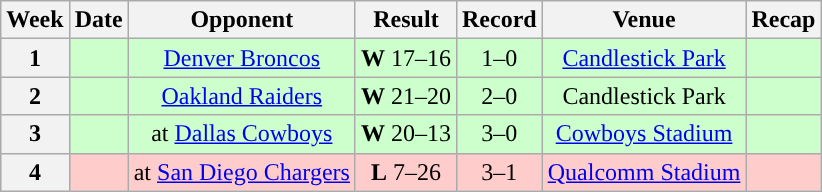<table class="wikitable" style="text-align:center;">
<tr>
<th>Week</th>
<th>Date</th>
<th>Opponent</th>
<th>Result</th>
<th>Record</th>
<th>Venue</th>
<th>Recap</th>
</tr>
<tr style="background:#cfc">
<th>1</th>
<td></td>
<td><a href='#'>Denver Broncos</a></td>
<td><strong>W</strong> 17–16</td>
<td>1–0</td>
<td><a href='#'>Candlestick Park</a></td>
<td></td>
</tr>
<tr style="background:#cfc">
<th>2</th>
<td></td>
<td><a href='#'>Oakland Raiders</a></td>
<td><strong>W</strong> 21–20</td>
<td>2–0</td>
<td>Candlestick Park</td>
<td></td>
</tr>
<tr style="background:#cfc">
<th>3</th>
<td></td>
<td>at <a href='#'>Dallas Cowboys</a></td>
<td><strong>W</strong> 20–13</td>
<td>3–0</td>
<td><a href='#'>Cowboys Stadium</a></td>
<td></td>
</tr>
<tr style="background:#fcc">
<th>4</th>
<td></td>
<td>at <a href='#'>San Diego Chargers</a></td>
<td><strong>L</strong> 7–26</td>
<td>3–1</td>
<td><a href='#'>Qualcomm Stadium</a></td>
<td></td>
</tr>
</table>
